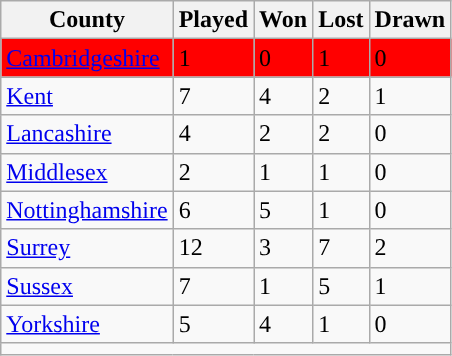<table class="wikitable sortable">
<tr>
<th>County</th>
<th>Played</th>
<th>Won</th>
<th>Lost</th>
<th>Drawn</th>
</tr>
<tr style="background-color:red">
<td><a href='#'>Cambridgeshire</a></td>
<td>1</td>
<td>0</td>
<td>1</td>
<td>0</td>
</tr>
<tr>
<td><a href='#'>Kent</a></td>
<td>7</td>
<td>4</td>
<td>2</td>
<td>1</td>
</tr>
<tr>
<td><a href='#'>Lancashire</a></td>
<td>4</td>
<td>2</td>
<td>2</td>
<td>0</td>
</tr>
<tr>
<td><a href='#'>Middlesex</a></td>
<td>2</td>
<td>1</td>
<td>1</td>
<td>0</td>
</tr>
<tr>
<td><a href='#'>Nottinghamshire</a></td>
<td>6</td>
<td>5</td>
<td>1</td>
<td>0</td>
</tr>
<tr>
<td><a href='#'>Surrey</a></td>
<td>12</td>
<td>3</td>
<td>7</td>
<td>2</td>
</tr>
<tr>
<td><a href='#'>Sussex</a></td>
<td>7</td>
<td>1</td>
<td>5</td>
<td>1</td>
</tr>
<tr>
<td><a href='#'>Yorkshire</a></td>
<td>5</td>
<td>4</td>
<td>1</td>
<td>0</td>
</tr>
<tr>
<td colspan="5"></td>
</tr>
</table>
